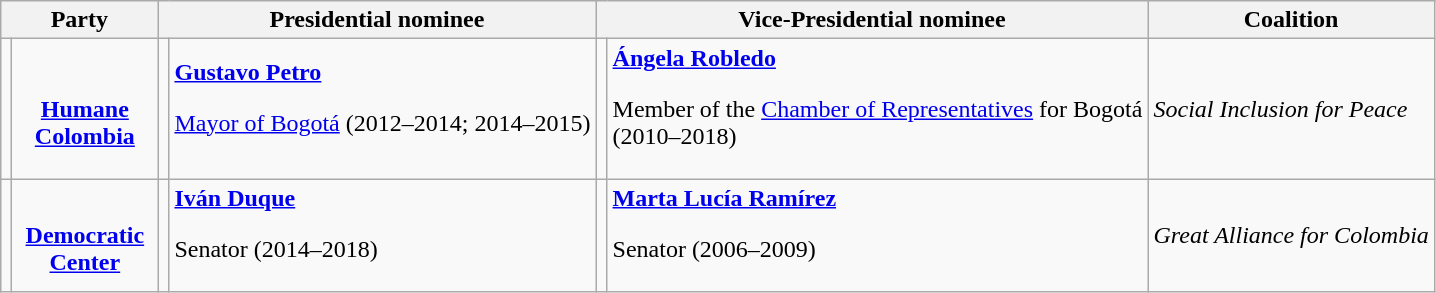<table class="vertical-align-top wikitable">
<tr>
<th scope=colgroup colspan=2>Party</th>
<th scope=colgroup colspan=2>Presidential nominee</th>
<th scope=colgroup colspan=2>Vice-Presidential nominee</th>
<th scope=col>Coalition</th>
</tr>
<tr>
<td style=background:></td>
<td style="max-width:90px; text-align:center"><br><strong><a href='#'>Humane Colombia</a></strong></td>
<td></td>
<td><strong><a href='#'>Gustavo Petro</a></strong><p><a href='#'>Mayor of Bogotá</a> (2012–2014; 2014–2015)</p></td>
<td></td>
<td><strong><a href='#'>Ángela Robledo</a></strong><p>Member of the <a href='#'>Chamber of Representatives</a> for Bogotá<br>(2010–2018)</p></td>
<td><em>Social Inclusion for Peace</em></td>
</tr>
<tr>
<td style=background:></td>
<td style="max-width:90px; text-align:center"><br><strong><a href='#'>Democratic Center</a></strong></td>
<td></td>
<td><strong><a href='#'>Iván Duque</a></strong><p>Senator (2014–2018)</p></td>
<td></td>
<td><strong><a href='#'>Marta Lucía Ramírez</a></strong><p>Senator (2006–2009)</p></td>
<td><em>Great Alliance for Colombia</em></td>
</tr>
</table>
